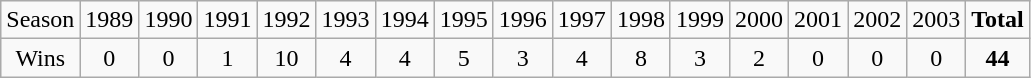<table class="wikitable sortable">
<tr>
<td>Season</td>
<td>1989</td>
<td>1990</td>
<td>1991</td>
<td>1992</td>
<td>1993</td>
<td>1994</td>
<td>1995</td>
<td>1996</td>
<td>1997</td>
<td>1998</td>
<td>1999</td>
<td>2000</td>
<td>2001</td>
<td>2002</td>
<td>2003</td>
<td><strong>Total</strong></td>
</tr>
<tr align=center>
<td>Wins</td>
<td>0</td>
<td>0</td>
<td>1</td>
<td>10</td>
<td>4</td>
<td>4</td>
<td>5</td>
<td>3</td>
<td>4</td>
<td>8</td>
<td>3</td>
<td>2</td>
<td>0</td>
<td>0</td>
<td>0</td>
<td><strong>44</strong></td>
</tr>
</table>
